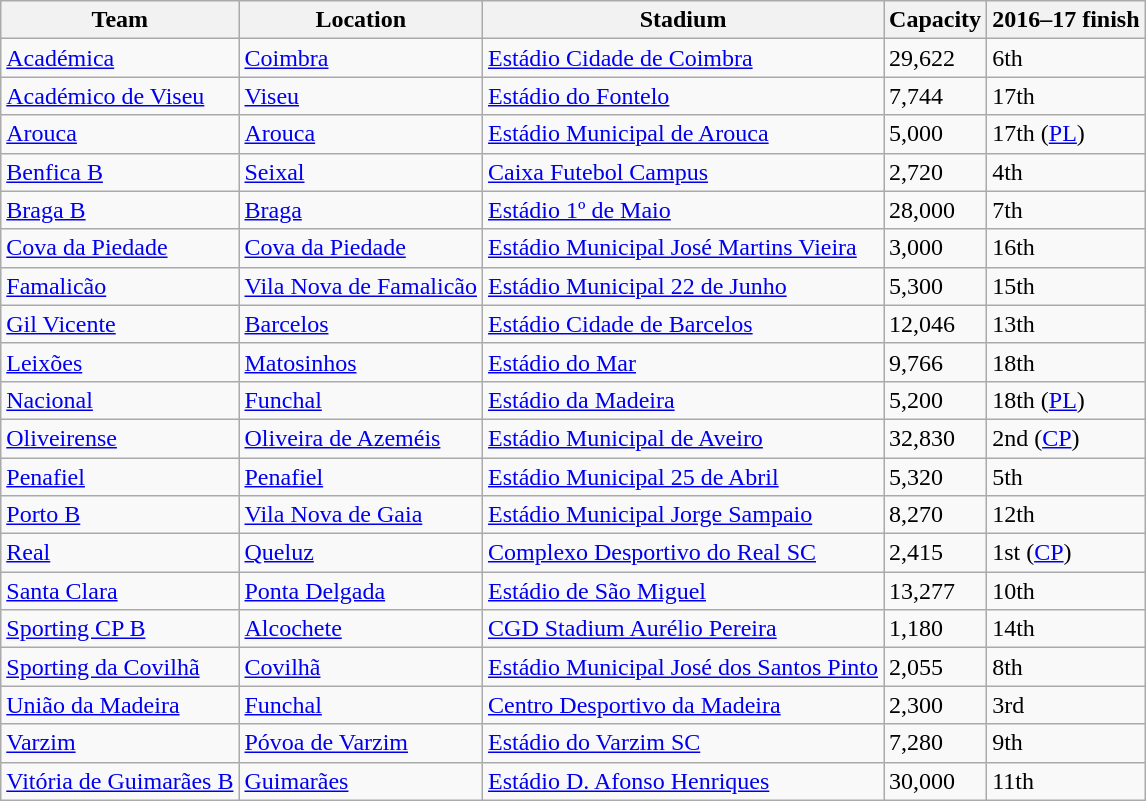<table class="wikitable sortable">
<tr>
<th>Team</th>
<th>Location</th>
<th>Stadium</th>
<th>Capacity</th>
<th data-sort-type="number">2016–17 finish</th>
</tr>
<tr>
<td><a href='#'>Académica</a></td>
<td><a href='#'>Coimbra</a></td>
<td><a href='#'>Estádio Cidade de Coimbra</a></td>
<td>29,622</td>
<td>6th</td>
</tr>
<tr>
<td><a href='#'>Académico de Viseu</a></td>
<td><a href='#'>Viseu</a></td>
<td><a href='#'>Estádio do Fontelo</a></td>
<td>7,744</td>
<td>17th</td>
</tr>
<tr>
<td><a href='#'>Arouca</a></td>
<td><a href='#'>Arouca</a></td>
<td><a href='#'>Estádio Municipal de Arouca</a></td>
<td>5,000</td>
<td>17th  (<a href='#'>PL</a>)</td>
</tr>
<tr>
<td><a href='#'>Benfica B</a></td>
<td><a href='#'>Seixal</a></td>
<td><a href='#'>Caixa Futebol Campus</a></td>
<td>2,720</td>
<td>4th</td>
</tr>
<tr>
<td><a href='#'>Braga B</a></td>
<td><a href='#'>Braga</a></td>
<td><a href='#'>Estádio 1º de Maio</a></td>
<td>28,000</td>
<td>7th</td>
</tr>
<tr>
<td><a href='#'>Cova da Piedade</a></td>
<td><a href='#'>Cova da Piedade</a></td>
<td><a href='#'>Estádio Municipal José Martins Vieira</a></td>
<td>3,000</td>
<td>16th</td>
</tr>
<tr>
<td><a href='#'>Famalicão</a></td>
<td><a href='#'>Vila Nova de Famalicão</a></td>
<td><a href='#'>Estádio Municipal 22 de Junho</a></td>
<td>5,300</td>
<td>15th</td>
</tr>
<tr>
<td><a href='#'>Gil Vicente</a></td>
<td><a href='#'>Barcelos</a></td>
<td><a href='#'>Estádio Cidade de Barcelos</a></td>
<td>12,046</td>
<td>13th</td>
</tr>
<tr>
<td><a href='#'>Leixões</a></td>
<td><a href='#'>Matosinhos</a></td>
<td><a href='#'>Estádio do Mar</a></td>
<td>9,766</td>
<td>18th</td>
</tr>
<tr>
<td><a href='#'>Nacional</a></td>
<td><a href='#'>Funchal</a></td>
<td><a href='#'>Estádio da Madeira</a></td>
<td>5,200</td>
<td>18th (<a href='#'>PL</a>)</td>
</tr>
<tr>
<td><a href='#'>Oliveirense</a></td>
<td><a href='#'>Oliveira de Azeméis</a></td>
<td><a href='#'>Estádio Municipal de Aveiro</a></td>
<td>32,830</td>
<td>2nd  (<a href='#'>CP</a>)</td>
</tr>
<tr>
<td><a href='#'>Penafiel</a></td>
<td><a href='#'>Penafiel</a></td>
<td><a href='#'>Estádio Municipal 25 de Abril</a></td>
<td>5,320</td>
<td>5th</td>
</tr>
<tr>
<td><a href='#'>Porto B</a></td>
<td><a href='#'>Vila Nova de Gaia</a></td>
<td><a href='#'>Estádio Municipal Jorge Sampaio</a></td>
<td>8,270</td>
<td>12th</td>
</tr>
<tr>
<td><a href='#'>Real</a></td>
<td><a href='#'>Queluz</a></td>
<td><a href='#'>Complexo Desportivo do Real SC</a></td>
<td>2,415</td>
<td>1st  (<a href='#'>CP</a>)</td>
</tr>
<tr>
<td><a href='#'>Santa Clara</a></td>
<td><a href='#'>Ponta Delgada</a></td>
<td><a href='#'>Estádio de São Miguel</a></td>
<td>13,277</td>
<td>10th</td>
</tr>
<tr>
<td><a href='#'>Sporting CP B</a></td>
<td><a href='#'>Alcochete</a></td>
<td><a href='#'>CGD Stadium Aurélio Pereira</a></td>
<td>1,180</td>
<td>14th</td>
</tr>
<tr>
<td><a href='#'>Sporting da Covilhã</a></td>
<td><a href='#'>Covilhã</a></td>
<td><a href='#'>Estádio Municipal José dos Santos Pinto</a></td>
<td>2,055</td>
<td>8th</td>
</tr>
<tr>
<td><a href='#'>União da Madeira</a></td>
<td><a href='#'>Funchal</a></td>
<td><a href='#'>Centro Desportivo da Madeira</a></td>
<td>2,300</td>
<td>3rd</td>
</tr>
<tr>
<td><a href='#'>Varzim</a></td>
<td><a href='#'>Póvoa de Varzim</a></td>
<td><a href='#'>Estádio do Varzim SC</a></td>
<td>7,280</td>
<td>9th</td>
</tr>
<tr>
<td><a href='#'>Vitória de Guimarães B</a></td>
<td><a href='#'>Guimarães</a></td>
<td><a href='#'>Estádio D. Afonso Henriques</a></td>
<td>30,000</td>
<td>11th</td>
</tr>
</table>
